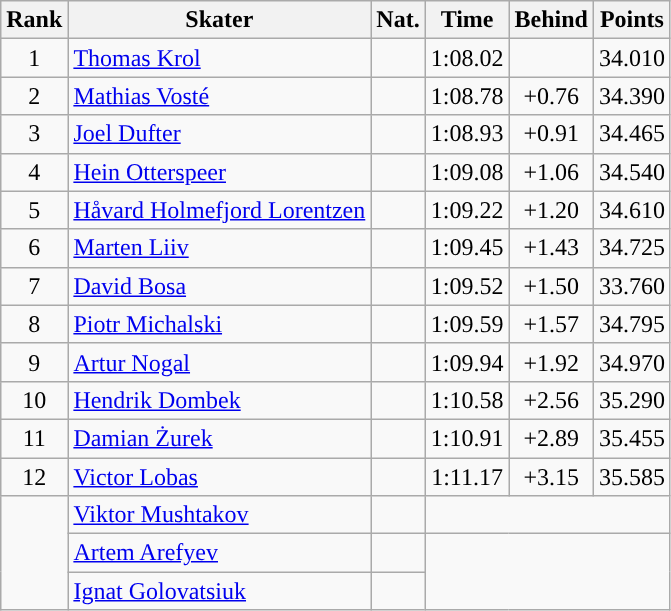<table class="wikitable sortable" style="text-align:center">
<tr>
<th>Rank</th>
<th>Skater</th>
<th>Nat.</th>
<th>Time</th>
<th>Behind</th>
<th>Points</th>
</tr>
<tr>
<td>1</td>
<td align=left><a href='#'>Thomas Krol</a></td>
<td></td>
<td>1:08.02</td>
<td></td>
<td>34.010</td>
</tr>
<tr>
<td>2</td>
<td align=left><a href='#'>Mathias Vosté</a></td>
<td></td>
<td>1:08.78</td>
<td>+0.76</td>
<td>34.390</td>
</tr>
<tr>
<td>3</td>
<td align=left><a href='#'>Joel Dufter</a></td>
<td></td>
<td>1:08.93</td>
<td>+0.91</td>
<td>34.465</td>
</tr>
<tr>
<td>4</td>
<td align=left><a href='#'>Hein Otterspeer</a></td>
<td></td>
<td>1:09.08</td>
<td>+1.06</td>
<td>34.540</td>
</tr>
<tr>
<td>5</td>
<td align=left><a href='#'>Håvard Holmefjord Lorentzen</a></td>
<td></td>
<td>1:09.22</td>
<td>+1.20</td>
<td>34.610</td>
</tr>
<tr>
<td>6</td>
<td align=left><a href='#'>Marten Liiv</a></td>
<td></td>
<td>1:09.45</td>
<td>+1.43</td>
<td>34.725</td>
</tr>
<tr>
<td>7</td>
<td align=left><a href='#'>David Bosa</a></td>
<td></td>
<td>1:09.52</td>
<td>+1.50</td>
<td>33.760</td>
</tr>
<tr>
<td>8</td>
<td align=left><a href='#'>Piotr Michalski</a></td>
<td></td>
<td>1:09.59</td>
<td>+1.57</td>
<td>34.795</td>
</tr>
<tr>
<td>9</td>
<td align=left><a href='#'>Artur Nogal</a></td>
<td></td>
<td>1:09.94</td>
<td>+1.92</td>
<td>34.970</td>
</tr>
<tr>
<td>10</td>
<td align=left><a href='#'>Hendrik Dombek</a></td>
<td></td>
<td>1:10.58</td>
<td>+2.56</td>
<td>35.290</td>
</tr>
<tr>
<td>11</td>
<td align=left><a href='#'>Damian Żurek</a></td>
<td></td>
<td>1:10.91</td>
<td>+2.89</td>
<td>35.455</td>
</tr>
<tr>
<td>12</td>
<td align="left"><a href='#'>Victor Lobas</a></td>
<td></td>
<td>1:11.17</td>
<td>+3.15</td>
<td>35.585</td>
</tr>
<tr>
<td rowspan=3></td>
<td align=left><a href='#'>Viktor Mushtakov</a></td>
<td></td>
<td colspan=3></td>
</tr>
<tr>
<td align=left><a href='#'>Artem Arefyev</a></td>
<td></td>
<td colspan=3 rowspan=2></td>
</tr>
<tr>
<td align=left><a href='#'>Ignat Golovatsiuk</a></td>
<td></td>
</tr>
</table>
